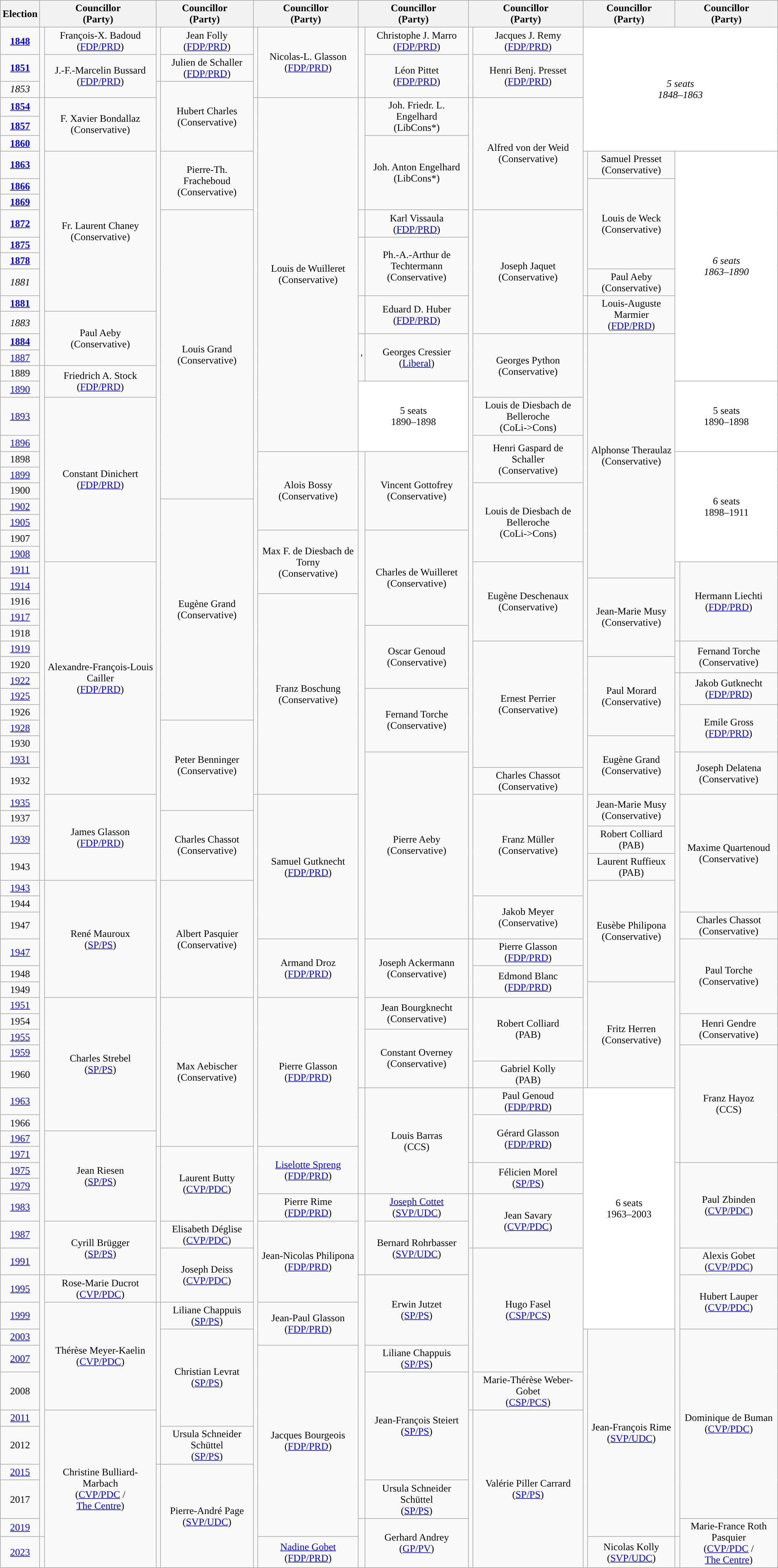<table class="wikitable" style="text-align:center">
<tr>
<th>Election</th>
<th colspan=2>Councillor<br>(Party)</th>
<th colspan=2>Councillor<br>(Party)</th>
<th colspan=2>Councillor<br>(Party)</th>
<th colspan=2>Councillor<br>(Party)</th>
<th colspan=2>Councillor<br>(Party)</th>
<th colspan=2>Councillor<br>(Party)</th>
<th colspan=2>Councillor<br>(Party)</th>
</tr>
<tr>
<td><strong><a href='#'>1848</a></strong></td>
<td rowspan=3; style="background-color: "></td>
<td rowspan=1>François-X. Badoud<br>(<a href='#'>FDP/PRD</a>)</td>
<td rowspan=2; style="background-color: "></td>
<td rowspan=1>Jean Folly<br>(<a href='#'>FDP/PRD</a>)</td>
<td rowspan=3; style="background-color: "></td>
<td rowspan=3>Nicolas-L. Glasson<br>(<a href='#'>FDP/PRD</a>)</td>
<td rowspan=3; style="background-color: "></td>
<td rowspan=1>Christophe J. Marro<br>(<a href='#'>FDP/PRD</a>)</td>
<td rowspan=3; style="background-color: "></td>
<td rowspan=1>Jacques J. Remy<br>(<a href='#'>FDP/PRD</a>)</td>
<td style="background-color:#FFFFFF" rowspan=6 colspan=4><em>5 seats<br>1848–1863</em></td>
</tr>
<tr>
<td><strong><a href='#'>1851</a></strong></td>
<td rowspan=2>J.-F.-Marcelin Bussard<br>(<a href='#'>FDP/PRD</a>)</td>
<td rowspan=1>Julien de Schaller<br>(<a href='#'>FDP/PRD</a>)</td>
<td rowspan=2>Léon Pittet<br>(<a href='#'>FDP/PRD</a>)</td>
<td rowspan=2>Henri Benj. Presset<br>(<a href='#'>FDP/PRD</a>)</td>
</tr>
<tr>
<td><em>1853</em></td>
<td rowspan=58; style="background-color: "></td>
<td rowspan=4>Hubert Charles<br>(Conservative)</td>
</tr>
<tr>
<td><strong><a href='#'>1854</a></strong></td>
<td rowspan=14; style="background-color: "></td>
<td rowspan=3>F. Xavier Bondallaz<br>(Conservative)</td>
<td rowspan=39; style="background-color: "></td>
<td rowspan=18>Louis de Wuilleret<br>(Conservative)</td>
<td rowspan=6; style="background-color: "></td>
<td rowspan=2>Joh. Friedr. L. Engelhard<br>(LibCons*)</td>
<td rowspan=46; style="background-color: "></td>
<td rowspan=6>Alfred von der Weid<br>(Conservative)</td>
</tr>
<tr>
<td><strong><a href='#'>1857</a></strong></td>
</tr>
<tr>
<td><strong><a href='#'>1860</a></strong></td>
<td rowspan=4>Joh. Anton Engelhard<br>(LibCons*)</td>
</tr>
<tr>
<td><strong><a href='#'>1863</a></strong></td>
<td rowspan=8>Fr. Laurent Chaney<br>(Conservative)</td>
<td rowspan=3>Pierre-Th. Fracheboud<br>(Conservative)</td>
<td rowspan=7; style="background-color: "></td>
<td rowspan=1>Samuel Presset<br>(Conservative)</td>
<td style="background-color:#FFFFFF" rowspan=12 colspan=2><em>6 seats<br>1863–1890</em></td>
</tr>
<tr>
<td><strong><a href='#'>1866</a></strong></td>
<td rowspan=5>Louis de Weck<br>(Conservative)</td>
</tr>
<tr>
<td><strong><a href='#'>1869</a></strong></td>
</tr>
<tr>
<td><strong><a href='#'>1872</a></strong></td>
<td rowspan=15>Louis Grand<br>(Conservative)</td>
<td rowspan=1; style="background-color: "></td>
<td rowspan=1>Karl Vissaula<br>(<a href='#'>FDP/PRD</a>)</td>
<td rowspan=6>Joseph Jaquet<br>(Conservative)</td>
</tr>
<tr>
<td><strong><a href='#'>1875</a></strong></td>
<td rowspan=3; style="background-color: "></td>
<td rowspan=3>Ph.-A.-Arthur de Techtermann<br>(Conservative)</td>
</tr>
<tr>
<td><strong><a href='#'>1878</a></strong></td>
</tr>
<tr>
<td><em>1881</em></td>
<td rowspan=1>Paul Aeby<br>(Conservative)</td>
</tr>
<tr>
<td><strong><a href='#'>1881</a></strong></td>
<td rowspan=2; style="background-color: "></td>
<td rowspan=2>Eduard D. Huber<br>(<a href='#'>FDP/PRD</a>)</td>
<td rowspan=2; style="background-color: "></td>
<td rowspan=2>Louis-Auguste Marmier<br>(<a href='#'>FDP/PRD</a>)</td>
</tr>
<tr>
<td><em>1883</em></td>
<td rowspan=3>Paul Aeby<br>(Conservative)</td>
</tr>
<tr>
<td><strong><a href='#'>1884</a><em></td>
<td rowspan=3; style="background-color: ">'</td>
<td rowspan=3>Georges Cressier<br>(<a href='#'>Liberal</a>)</td>
<td rowspan=4>Georges Python<br>(Conservative)</td>
<td rowspan=42; style="background-color: "></td>
<td rowspan=14>Alphonse Theraulaz<br>(Conservative)</td>
</tr>
<tr>
<td></strong><a href='#'>1887</a><strong></td>
</tr>
<tr>
<td></em>1889<em></td>
<td rowspan=29; style="background-color: "></td>
<td rowspan=2>Friedrich A. Stock<br>(<a href='#'>FDP/PRD</a>)</td>
</tr>
<tr>
<td></strong><a href='#'>1890</a><strong></td>
<td style="background-color:#FFFFFF" rowspan=3 colspan=2></em>5 seats<br>1890–1898<em></td>
<td style="background-color:#FFFFFF" rowspan=3 colspan=2></em>5 seats<br>1890–1898<em></td>
</tr>
<tr>
<td></strong><a href='#'>1893</a><strong></td>
<td rowspan=9>Constant Dinichert<br>(<a href='#'>FDP/PRD</a>)</td>
<td rowspan=1>Louis de Diesbach de Belleroche<br>(CoLi->Cons)</td>
</tr>
<tr>
<td></strong><a href='#'>1896</a><strong></td>
<td rowspan=3>Henri Gaspard de Schaller<br>(Conservative)</td>
</tr>
<tr>
<td></em>1898<em></td>
<td rowspan=5>Alois Bossy<br>(Conservative)</td>
<td rowspan=36; style="background-color: "></td>
<td rowspan=5>Vincent Gottofrey<br>(Conservative)</td>
<td style="background-color:#FFFFFF" rowspan=7 colspan=2></em>6 seats<br>1898–1911<em></td>
</tr>
<tr>
<td></strong><a href='#'>1899</a><strong></td>
</tr>
<tr>
<td></em>1900<em></td>
<td rowspan=5>Louis de Diesbach de Belleroche<br>(CoLi->Cons)</td>
</tr>
<tr>
<td></strong><a href='#'>1902</a><strong></td>
<td rowspan=14>Eugène Grand<br>(Conservative)</td>
</tr>
<tr>
<td></strong><a href='#'>1905</a><strong></td>
</tr>
<tr>
<td></em>1907<em></td>
<td rowspan=4>Max F. de Diesbach de Torny<br>(Conservative)</td>
<td rowspan=6>Charles de Wuilleret<br>(Conservative)</td>
</tr>
<tr>
<td></strong><a href='#'>1908</a><strong></td>
</tr>
<tr>
<td></strong><a href='#'>1911</a><strong></td>
<td rowspan=14>Alexandre-François-Louis Cailler<br>(<a href='#'>FDP/PRD</a>)</td>
<td rowspan=5>Eugène Deschenaux<br>(Conservative)</td>
<td rowspan=5; style="background-color: "></td>
<td rowspan=5>Hermann Liechti<br>(<a href='#'>FDP/PRD</a>)</td>
</tr>
<tr>
<td></strong><a href='#'>1914</a><strong></td>
<td rowspan=5>Jean-Marie Musy<br>(Conservative)</td>
</tr>
<tr>
<td></em>1916<em></td>
<td rowspan=12>Franz Boschung<br>(Conservative)</td>
</tr>
<tr>
<td></strong><a href='#'>1917</a><strong></td>
</tr>
<tr>
<td></em>1918<em></td>
<td rowspan=4>Oscar Genoud<br>(Conservative)</td>
</tr>
<tr>
<td></strong><a href='#'>1919</a><strong></td>
<td rowspan=8>Ernest Perrier<br>(Conservative)</td>
<td rowspan=2; style="background-color: "></td>
<td rowspan=2>Fernand Torche<br>(Conservative)</td>
</tr>
<tr>
<td></em>1920<em></td>
<td rowspan=5>Paul Morard<br>(Conservative)</td>
</tr>
<tr>
<td></strong><a href='#'>1922</a><strong></td>
<td rowspan=5; style="background-color: "></td>
<td rowspan=2>Jakob Gutknecht<br>(<a href='#'>FDP/PRD</a>)</td>
</tr>
<tr>
<td></strong><a href='#'>1925</a><strong></td>
<td rowspan=4>Fernand Torche<br>(Conservative)</td>
</tr>
<tr>
<td></em>1926<em></td>
<td rowspan=3>Emile Gross<br>(<a href='#'>FDP/PRD</a>)</td>
</tr>
<tr>
<td></strong><a href='#'>1928</a><strong></td>
<td rowspan=5>Peter Benninger<br>(Conservative)</td>
</tr>
<tr>
<td></em>1930<em></td>
<td rowspan=3>Eugène Grand<br>(Conservative)</td>
</tr>
<tr>
<td></strong><a href='#'>1931</a><strong></td>
<td rowspan=9>Pierre Aeby<br>(Conservative)</td>
<td rowspan=21; style="background-color: "></td>
<td rowspan=2>Joseph Delatena<br>(Conservative)</td>
</tr>
<tr>
<td></em>1932<em></td>
<td rowspan=1>Charles Chassot<br>(Conservative)</td>
</tr>
<tr>
<td></strong><a href='#'>1935</a><strong></td>
<td rowspan=4>James Glasson<br>(<a href='#'>FDP/PRD</a>)</td>
<td rowspan=35; style="background-color: "></td>
<td rowspan=7>Samuel Gutknecht<br>(<a href='#'>FDP/PRD</a>)</td>
<td rowspan=5>Franz Müller<br>(Conservative)</td>
<td rowspan=2>Jean-Marie Musy<br>(Conservative)</td>
<td rowspan=6>Maxime Quartenoud<br>(Conservative)</td>
</tr>
<tr>
<td></em>1937<em></td>
<td rowspan=3>Charles Chassot<br>(Conservative)</td>
</tr>
<tr>
<td></strong><a href='#'>1939</a><strong></td>
<td rowspan=1>Robert Colliard<br>(PAB)</td>
</tr>
<tr>
<td></em>1943<em></td>
<td rowspan=1>Laurent Ruffieux<br>(PAB)</td>
</tr>
<tr>
<td></strong><a href='#'>1943</a><strong></td>
<td rowspan=20; style="background-color: "></td>
<td rowspan=6>René Mauroux<br>(<a href='#'>SP/PS</a>)</td>
<td rowspan=6>Albert Pasquier<br>(Conservative)</td>
<td rowspan=5>Eusèbe Philipona<br>(Conservative)</td>
</tr>
<tr>
<td></em>1944<em></td>
<td rowspan=2>Jakob Meyer<br>(Conservative)</td>
</tr>
<tr>
<td></em>1947<em></td>
<td rowspan=1>Charles Chassot<br>(Conservative)</td>
</tr>
<tr>
<td></strong><a href='#'>1947</a><strong></td>
<td rowspan=3>Armand Droz<br>(<a href='#'>FDP/PRD</a>)</td>
<td rowspan=3>Joseph Ackermann<br>(Conservative)</td>
<td rowspan=3; style="background-color: "></td>
<td rowspan=1>Pierre Glasson<br>(<a href='#'>FDP/PRD</a>)</td>
<td rowspan=4>Paul Torche<br>(Conservative)</td>
</tr>
<tr>
<td></em>1948<em></td>
<td rowspan=2>Edmond Blanc<br>(<a href='#'>FDP/PRD</a>)</td>
</tr>
<tr>
<td></em>1949<em></td>
<td rowspan=6>Fritz Herren<br>(Conservative)</td>
</tr>
<tr>
<td></strong><a href='#'>1951</a><strong></td>
<td rowspan=7>Charles Strebel<br>(<a href='#'>SP/PS</a>)</td>
<td rowspan=8>Max Aebischer<br>(Conservative)</td>
<td rowspan=8>Pierre Glasson<br>(<a href='#'>FDP/PRD</a>)</td>
<td rowspan=2>Jean Bourgknecht<br>(Conservative)</td>
<td rowspan=5; style="background-color: "></td>
<td rowspan=4>Robert Colliard<br>(PAB)</td>
</tr>
<tr>
<td></em>1954<em></td>
<td rowspan=2>Henri Gendre<br>(Conservative)</td>
</tr>
<tr>
<td></strong><a href='#'>1955</a><strong></td>
<td rowspan=3>Constant Overney<br>(Conservative)</td>
</tr>
<tr>
<td></strong><a href='#'>1959</a><strong></td>
<td rowspan=6>Franz Hayoz<br>(CCS)</td>
</tr>
<tr>
<td></em>1960<em></td>
<td rowspan=1>Gabriel Kolly<br>(PAB)</td>
</tr>
<tr>
<td></strong><a href='#'>1963</a><strong></td>
<td rowspan=6; style="background-color: "></td>
<td rowspan=6>Louis Barras<br>(CCS)</td>
<td rowspan=4; style="background-color: "></td>
<td rowspan=1>Paul Genoud<br>(<a href='#'>FDP/PRD</a>)</td>
<td style="background-color:#FFFFFF" rowspan=11 colspan=2></em>6 seats<br>1963–2003<em></td>
</tr>
<tr>
<td></em>1966<em></td>
<td rowspan=3>Gérard Glasson<br>(<a href='#'>FDP/PRD</a>)</td>
</tr>
<tr>
<td></strong><a href='#'>1967</a><strong></td>
<td rowspan=5>Jean Riesen<br>(<a href='#'>SP/PS</a>)</td>
</tr>
<tr>
<td></strong><a href='#'>1971</a><strong></td>
<td rowspan=7; style="background-color: "></td>
<td rowspan=4>Laurent Butty<br>(<a href='#'>CVP/PDC</a>)</td>
<td rowspan=3><a href='#'>Liselotte Spreng</a><br>(<a href='#'>FDP/PRD</a>)</td>
</tr>
<tr>
<td></strong><a href='#'>1975</a><strong></td>
<td rowspan=2; style="background-color: "></td>
<td rowspan=2>Félicien Morel<br>(<a href='#'>SP/PS</a>)</td>
<td rowspan=15; style="background-color: "></td>
<td rowspan=4>Paul Zbinden<br>(<a href='#'>CVP/PDC</a>)</td>
</tr>
<tr>
<td></strong><a href='#'>1979</a><strong></td>
</tr>
<tr>
<td></strong><a href='#'>1983</a><strong></td>
<td rowspan=1>Pierre Rime<br>(<a href='#'>FDP/PRD</a>)</td>
<td rowspan=3; style="background-color: "></td>
<td rowspan=1><a href='#'>Joseph Cottet</a><br>(<a href='#'>SVP/UDC</a>)</td>
<td rowspan=2; style="background-color: "></td>
<td rowspan=2>Jean Savary<br>(<a href='#'>CVP/PDC</a>)</td>
</tr>
<tr>
<td></strong><a href='#'>1987</a><strong></td>
<td rowspan=2>Cyrill Brügger<br>(<a href='#'>SP/PS</a>)</td>
<td rowspan=1>Elisabeth Déglise<br>(<a href='#'>CVP/PDC</a>)</td>
<td rowspan=3>Jean-Nicolas Philipona<br>(<a href='#'>FDP/PRD</a>)</td>
<td rowspan=2>Bernard Rohrbasser<br>(<a href='#'>SVP/UDC</a>)</td>
</tr>
<tr>
<td></strong><a href='#'>1991</a><strong></td>
<td rowspan=2>Joseph Deiss<br>(<a href='#'>CVP/PDC</a>)</td>
<td rowspan=6; style="background-color: "></td>
<td rowspan=5>Hugo Fasel<br>(<a href='#'>CSP/PCS</a>)</td>
<td rowspan=1>Alexis Gobet<br>(<a href='#'>CVP/PDC</a>)</td>
</tr>
<tr>
<td></strong><a href='#'>1995</a><strong></td>
<td rowspan=10; style="background-color: "></td>
<td rowspan=1>Rose-Marie Ducrot<br>(<a href='#'>CVP/PDC</a>)</td>
<td rowspan=9; style="background-color: "></td>
<td rowspan=3>Erwin Jutzet<br>(<a href='#'>SP/PS</a>)</td>
<td rowspan=2>Hubert Lauper<br>(<a href='#'>CVP/PDC</a>)</td>
</tr>
<tr>
<td></strong><a href='#'>1999</a><strong></td>
<td rowspan=4>Thérèse Meyer-Kaelin<br>(<a href='#'>CVP/PDC</a>)</td>
<td rowspan=6; style="background-color: "></td>
<td rowspan=1>Liliane Chappuis<br>(<a href='#'>SP/PS</a>)</td>
<td rowspan=2>Jean-Paul Glasson<br>(<a href='#'>FDP/PRD</a>)</td>
</tr>
<tr>
<td></strong><a href='#'>2003</a><strong></td>
<td rowspan=4>Christian Levrat<br>(<a href='#'>SP/PS</a>)</td>
<td rowspan=9; style="background-color: "></td>
<td rowspan=8>Jean-François Rime<br>(<a href='#'>SVP/UDC</a>)</td>
<td rowspan=7>Dominique de Buman<br>(<a href='#'>CVP/PDC</a>)</td>
</tr>
<tr>
<td></strong><a href='#'>2007</a><strong></td>
<td rowspan=7>Jacques Bourgeois<br>(<a href='#'>FDP/PRD</a>)</td>
<td rowspan=1>Liliane Chappuis<br>(<a href='#'>SP/PS</a>)</td>
</tr>
<tr>
<td></em>2008<em></td>
<td rowspan=4>Jean-François Steiert<br>(<a href='#'>SP/PS</a>)</td>
<td rowspan=1>Marie-Thérèse Weber-Gobet<br>(<a href='#'>CSP/PCS</a>)</td>
</tr>
<tr>
<td></strong><a href='#'>2011</a><strong></td>
<td rowspan=6>Christine Bulliard-Marbach<br>(<a href='#'>CVP/PDC</a> /<br><a href='#'>The Centre</a>)</td>
<td rowspan=6; style="background-color: "></td>
<td rowspan=6>Valérie Piller Carrard<br>(<a href='#'>SP/PS</a>)</td>
</tr>
<tr>
<td></em>2012<em></td>
<td rowspan=1>Ursula Schneider Schüttel<br>(<a href='#'>SP/PS</a>)</td>
</tr>
<tr>
<td></strong><a href='#'>2015</a><strong></td>
<td rowspan=4; style="background-color: "></td>
<td rowspan=4>Pierre-André Page<br>(<a href='#'>SVP/UDC</a>)</td>
</tr>
<tr>
<td></em>2017<em></td>
<td rowspan=1>Ursula Schneider Schüttel<br>(<a href='#'>SP/PS</a>)</td>
</tr>
<tr>
<td></strong><a href='#'>2019</a><strong></td>
<td rowspan=2; style="background-color: "></td>
<td rowspan=2>Gerhard Andrey<br>(<a href='#'>GP/PV</a>)</td>
<td rowspan=2>Marie-France Roth Pasquier<br>(<a href='#'>CVP/PDC</a> /<br><a href='#'>The Centre</a>)</td>
</tr>
<tr>
<td></strong><a href='#'>2023</a><strong></td>
<td rowspan=1; style="background-color: "></td>
<td rowspan=1><a href='#'>Nadine Gobet</a><br>(<a href='#'>FDP/PRD</a>)</td>
<td rowspan=1>Nicolas Kolly<br>(<a href='#'>SVP/UDC</a>)</td>
<td rowspan=1; style="background-color: "></td>
</tr>
</table>
